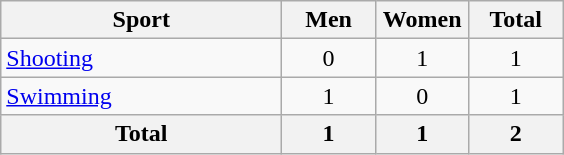<table class="wikitable sortable" style="text-align:center;">
<tr>
<th width=180>Sport</th>
<th width=55>Men</th>
<th width=55>Women</th>
<th width=55>Total</th>
</tr>
<tr>
<td align=left><a href='#'>Shooting</a></td>
<td>0</td>
<td>1</td>
<td>1</td>
</tr>
<tr>
<td align=left><a href='#'>Swimming</a></td>
<td>1</td>
<td>0</td>
<td>1</td>
</tr>
<tr>
<th>Total</th>
<th>1</th>
<th>1</th>
<th>2</th>
</tr>
</table>
